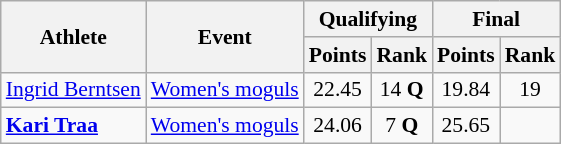<table class="wikitable" style="font-size:90%">
<tr>
<th rowspan="2">Athlete</th>
<th rowspan="2">Event</th>
<th colspan="2">Qualifying</th>
<th colspan="2">Final</th>
</tr>
<tr>
<th>Points</th>
<th>Rank</th>
<th>Points</th>
<th>Rank</th>
</tr>
<tr>
<td><a href='#'>Ingrid Berntsen</a></td>
<td><a href='#'>Women's moguls</a></td>
<td align="center">22.45</td>
<td align="center">14 <strong>Q</strong></td>
<td align="center">19.84</td>
<td align="center">19</td>
</tr>
<tr>
<td><strong><a href='#'>Kari Traa</a></strong></td>
<td><a href='#'>Women's moguls</a></td>
<td align="center">24.06</td>
<td align="center">7 <strong>Q</strong></td>
<td align="center">25.65</td>
<td align="center"></td>
</tr>
</table>
